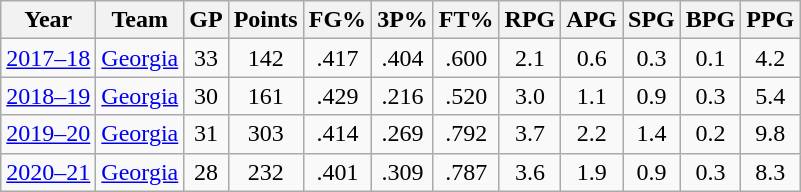<table class="wikitable"; style="text-align:center";>
<tr>
<th>Year</th>
<th>Team</th>
<th>GP</th>
<th>Points</th>
<th>FG%</th>
<th>3P%</th>
<th>FT%</th>
<th>RPG</th>
<th>APG</th>
<th>SPG</th>
<th>BPG</th>
<th>PPG</th>
</tr>
<tr>
<td><a href='#'>2017–18</a></td>
<td><a href='#'>Georgia</a></td>
<td>33</td>
<td>142</td>
<td>.417</td>
<td>.404</td>
<td>.600</td>
<td>2.1</td>
<td>0.6</td>
<td>0.3</td>
<td>0.1</td>
<td>4.2</td>
</tr>
<tr>
<td><a href='#'>2018–19</a></td>
<td><a href='#'>Georgia</a></td>
<td>30</td>
<td>161</td>
<td>.429</td>
<td>.216</td>
<td>.520</td>
<td>3.0</td>
<td>1.1</td>
<td>0.9</td>
<td>0.3</td>
<td>5.4</td>
</tr>
<tr>
<td><a href='#'>2019–20</a></td>
<td><a href='#'>Georgia</a></td>
<td>31</td>
<td>303</td>
<td>.414</td>
<td>.269</td>
<td>.792</td>
<td>3.7</td>
<td>2.2</td>
<td>1.4</td>
<td>0.2</td>
<td>9.8</td>
</tr>
<tr>
<td><a href='#'>2020–21</a></td>
<td><a href='#'>Georgia</a></td>
<td>28</td>
<td>232</td>
<td>.401</td>
<td>.309</td>
<td>.787</td>
<td>3.6</td>
<td>1.9</td>
<td>0.9</td>
<td>0.3</td>
<td>8.3</td>
</tr>
</table>
